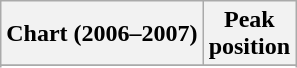<table class="wikitable sortable plainrowheaders" style="text-align:center">
<tr>
<th scope="col">Chart (2006–2007)</th>
<th scope="col">Peak<br> position</th>
</tr>
<tr>
</tr>
<tr>
</tr>
<tr>
</tr>
<tr>
</tr>
<tr>
</tr>
<tr>
</tr>
</table>
